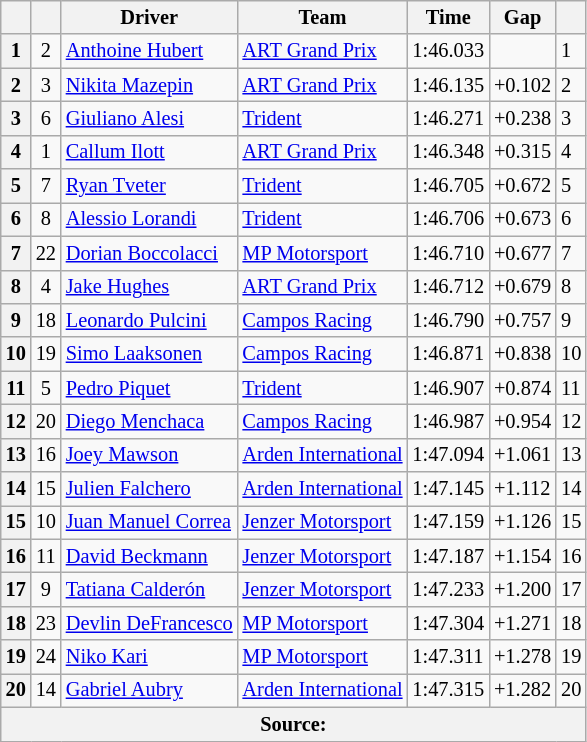<table class="wikitable" style="font-size:85%">
<tr>
<th></th>
<th></th>
<th>Driver</th>
<th>Team</th>
<th>Time</th>
<th>Gap</th>
<th></th>
</tr>
<tr>
<th>1</th>
<td align="center">2</td>
<td> <a href='#'>Anthoine Hubert</a></td>
<td><a href='#'>ART Grand Prix</a></td>
<td>1:46.033</td>
<td></td>
<td>1</td>
</tr>
<tr>
<th>2</th>
<td align="center">3</td>
<td> <a href='#'>Nikita Mazepin</a></td>
<td><a href='#'>ART Grand Prix</a></td>
<td>1:46.135</td>
<td>+0.102</td>
<td>2</td>
</tr>
<tr>
<th>3</th>
<td align="center">6</td>
<td> <a href='#'>Giuliano Alesi</a></td>
<td><a href='#'>Trident</a></td>
<td>1:46.271</td>
<td>+0.238</td>
<td>3</td>
</tr>
<tr>
<th>4</th>
<td align="center">1</td>
<td> <a href='#'>Callum Ilott</a></td>
<td><a href='#'>ART Grand Prix</a></td>
<td>1:46.348</td>
<td>+0.315</td>
<td>4</td>
</tr>
<tr>
<th>5</th>
<td align="center">7</td>
<td> <a href='#'>Ryan Tveter</a></td>
<td><a href='#'>Trident</a></td>
<td>1:46.705</td>
<td>+0.672</td>
<td>5</td>
</tr>
<tr>
<th>6</th>
<td align="center">8</td>
<td> <a href='#'>Alessio Lorandi</a></td>
<td><a href='#'>Trident</a></td>
<td>1:46.706</td>
<td>+0.673</td>
<td>6</td>
</tr>
<tr>
<th>7</th>
<td align="center">22</td>
<td> <a href='#'>Dorian Boccolacci</a></td>
<td><a href='#'>MP Motorsport</a></td>
<td>1:46.710</td>
<td>+0.677</td>
<td>7</td>
</tr>
<tr>
<th>8</th>
<td align="center">4</td>
<td> <a href='#'>Jake Hughes</a></td>
<td><a href='#'>ART Grand Prix</a></td>
<td>1:46.712</td>
<td>+0.679</td>
<td>8</td>
</tr>
<tr>
<th>9</th>
<td align="center">18</td>
<td> <a href='#'>Leonardo Pulcini</a></td>
<td><a href='#'>Campos Racing</a></td>
<td>1:46.790</td>
<td>+0.757</td>
<td>9</td>
</tr>
<tr>
<th>10</th>
<td align="center">19</td>
<td> <a href='#'>Simo Laaksonen</a></td>
<td><a href='#'>Campos Racing</a></td>
<td>1:46.871</td>
<td>+0.838</td>
<td>10</td>
</tr>
<tr>
<th>11</th>
<td align="center">5</td>
<td> <a href='#'>Pedro Piquet</a></td>
<td><a href='#'>Trident</a></td>
<td>1:46.907</td>
<td>+0.874</td>
<td>11</td>
</tr>
<tr>
<th>12</th>
<td align="center">20</td>
<td> <a href='#'>Diego Menchaca</a></td>
<td><a href='#'>Campos Racing</a></td>
<td>1:46.987</td>
<td>+0.954</td>
<td>12</td>
</tr>
<tr>
<th>13</th>
<td align="center">16</td>
<td> <a href='#'>Joey Mawson</a></td>
<td><a href='#'>Arden International</a></td>
<td>1:47.094</td>
<td>+1.061</td>
<td>13</td>
</tr>
<tr>
<th>14</th>
<td align="center">15</td>
<td> <a href='#'>Julien Falchero</a></td>
<td><a href='#'>Arden International</a></td>
<td>1:47.145</td>
<td>+1.112</td>
<td>14</td>
</tr>
<tr>
<th>15</th>
<td align="center">10</td>
<td> <a href='#'>Juan Manuel Correa</a></td>
<td><a href='#'>Jenzer Motorsport</a></td>
<td>1:47.159</td>
<td>+1.126</td>
<td>15</td>
</tr>
<tr>
<th>16</th>
<td align="center">11</td>
<td> <a href='#'>David Beckmann</a></td>
<td><a href='#'>Jenzer Motorsport</a></td>
<td>1:47.187</td>
<td>+1.154</td>
<td>16</td>
</tr>
<tr>
<th>17</th>
<td align="center">9</td>
<td> <a href='#'>Tatiana Calderón</a></td>
<td><a href='#'>Jenzer Motorsport</a></td>
<td>1:47.233</td>
<td>+1.200</td>
<td>17</td>
</tr>
<tr>
<th>18</th>
<td align="center">23</td>
<td> <a href='#'>Devlin DeFrancesco</a></td>
<td><a href='#'>MP Motorsport</a></td>
<td>1:47.304</td>
<td>+1.271</td>
<td>18</td>
</tr>
<tr>
<th>19</th>
<td align="center">24</td>
<td> <a href='#'>Niko Kari</a></td>
<td><a href='#'>MP Motorsport</a></td>
<td>1:47.311</td>
<td>+1.278</td>
<td>19</td>
</tr>
<tr>
<th>20</th>
<td align="center">14</td>
<td> <a href='#'>Gabriel Aubry</a></td>
<td><a href='#'>Arden International</a></td>
<td>1:47.315</td>
<td>+1.282</td>
<td>20</td>
</tr>
<tr>
<th colspan="7">Source:</th>
</tr>
</table>
